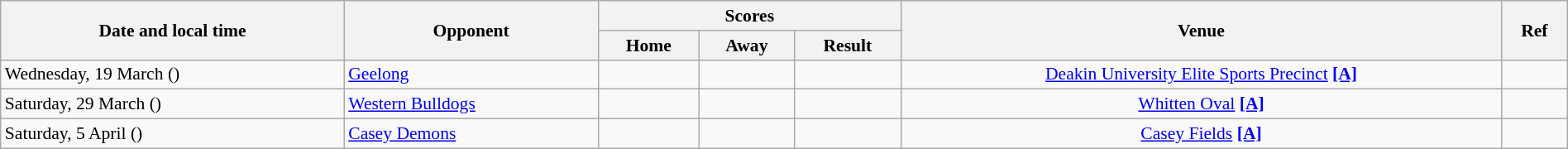<table class="wikitable plainrowheaders" style="font-size:90%; width:100%; text-align:center;">
<tr>
<th scope="col" rowspan=2>Date and local time</th>
<th scope="col" rowspan=2>Opponent</th>
<th scope="col" colspan=3>Scores</th>
<th scope="col" rowspan=2>Venue</th>
<th scope="col" rowspan=2>Ref</th>
</tr>
<tr>
<th scope="col">Home</th>
<th scope="col">Away</th>
<th scope="col">Result</th>
</tr>
<tr>
<td align=left>Wednesday, 19 March ()</td>
<td align=left><a href='#'>Geelong</a></td>
<td></td>
<td></td>
<td></td>
<td><a href='#'>Deakin University Elite Sports Precinct</a> <a href='#'><strong>[A]</strong></a></td>
<td></td>
</tr>
<tr>
<td align=left>Saturday, 29 March ()</td>
<td align=left><a href='#'>Western Bulldogs</a></td>
<td></td>
<td></td>
<td></td>
<td><a href='#'>Whitten Oval</a> <a href='#'><strong>[A]</strong></a></td>
<td></td>
</tr>
<tr>
<td align=left>Saturday, 5 April ()</td>
<td align=left><a href='#'>Casey Demons</a></td>
<td></td>
<td></td>
<td></td>
<td><a href='#'>Casey Fields</a> <a href='#'><strong>[A]</strong></a></td>
<td></td>
</tr>
</table>
